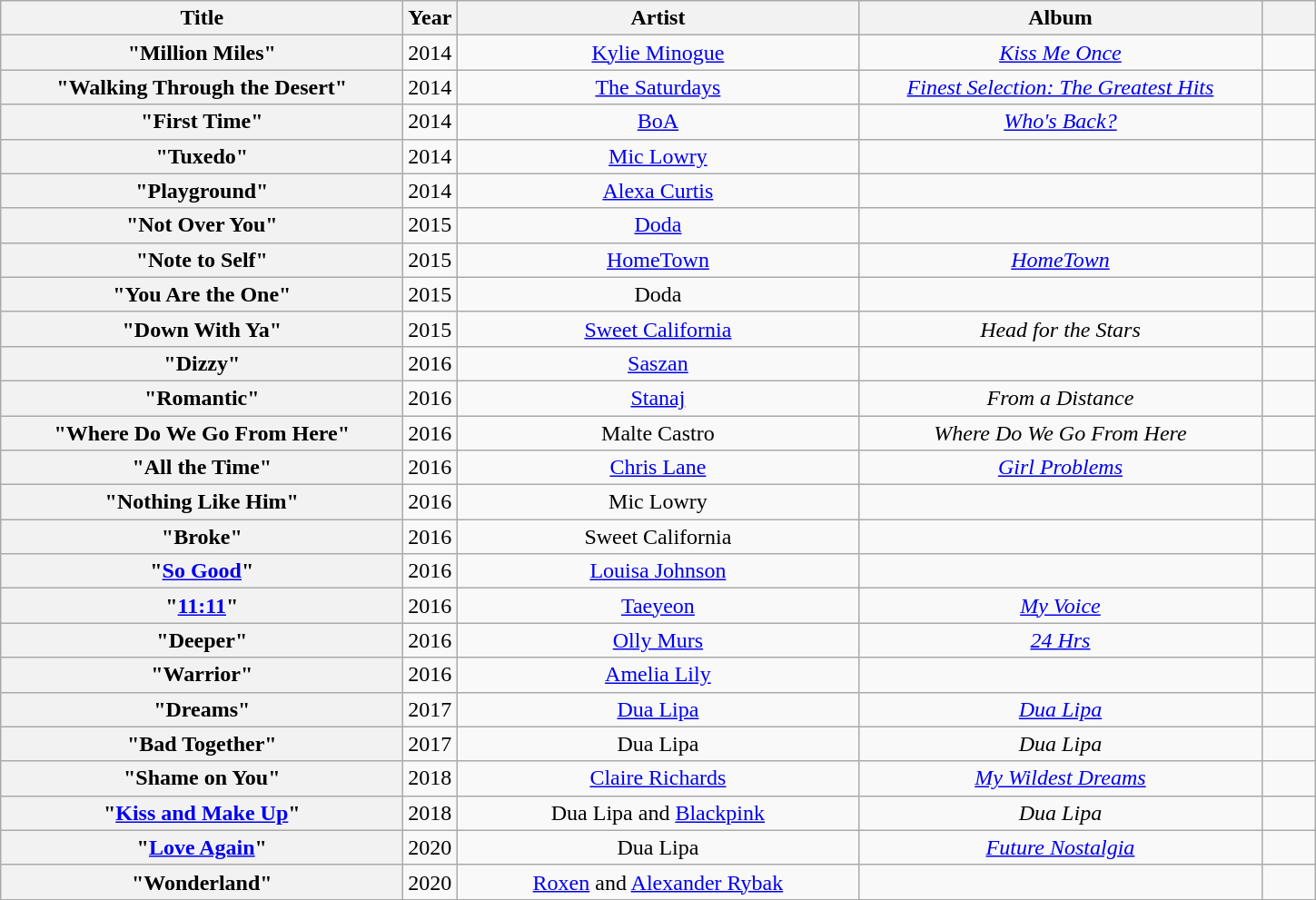<table class="wikitable sortable plainrowheaders" style="text-align:center;">
<tr>
<th scope="col" style="width:18em;">Title</th>
<th scope="col" style="width:2em;">Year</th>
<th scope="col" style="width:18em;">Artist</th>
<th scope="col" style="width:18em;">Album</th>
<th scope="col" style="width:2em;" class="unsortable"></th>
</tr>
<tr>
<th scope="row">"Million Miles"</th>
<td>2014</td>
<td><a href='#'>Kylie Minogue</a></td>
<td><em><a href='#'>Kiss Me Once</a></em></td>
<td></td>
</tr>
<tr>
<th scope="row">"Walking Through the Desert"</th>
<td>2014</td>
<td><a href='#'>The Saturdays</a></td>
<td><em><a href='#'>Finest Selection: The Greatest Hits</a></em></td>
<td></td>
</tr>
<tr>
<th scope="row">"First Time"</th>
<td>2014</td>
<td><a href='#'>BoA</a></td>
<td><em><a href='#'>Who's Back?</a></em></td>
<td></td>
</tr>
<tr>
<th scope="row">"Tuxedo"</th>
<td>2014</td>
<td><a href='#'>Mic Lowry</a></td>
<td></td>
<td></td>
</tr>
<tr>
<th scope="row">"Playground"</th>
<td>2014</td>
<td><a href='#'>Alexa Curtis</a></td>
<td></td>
<td></td>
</tr>
<tr>
<th scope="row">"Not Over You"</th>
<td>2015</td>
<td><a href='#'>Doda</a></td>
<td></td>
<td></td>
</tr>
<tr>
<th scope="row">"Note to Self"</th>
<td>2015</td>
<td><a href='#'>HomeTown</a></td>
<td><em><a href='#'>HomeTown</a></em></td>
<td></td>
</tr>
<tr>
<th scope="row">"You Are the One"</th>
<td>2015</td>
<td>Doda</td>
<td></td>
<td></td>
</tr>
<tr>
<th scope="row">"Down With Ya"</th>
<td>2015</td>
<td><a href='#'>Sweet California</a></td>
<td><em>Head for the Stars</em></td>
<td></td>
</tr>
<tr>
<th scope="row">"Dizzy"</th>
<td>2016</td>
<td><a href='#'>Saszan</a></td>
<td></td>
<td></td>
</tr>
<tr>
<th scope="row">"Romantic"</th>
<td>2016</td>
<td><a href='#'>Stanaj</a></td>
<td><em>From a Distance</em></td>
<td></td>
</tr>
<tr>
<th scope="row">"Where Do We Go From Here"</th>
<td>2016</td>
<td>Malte Castro</td>
<td><em>Where Do We Go From Here</em></td>
<td></td>
</tr>
<tr>
<th scope="row">"All the Time"</th>
<td>2016</td>
<td><a href='#'>Chris Lane</a></td>
<td><em><a href='#'>Girl Problems</a></em></td>
<td></td>
</tr>
<tr>
<th scope="row">"Nothing Like Him"</th>
<td>2016</td>
<td>Mic Lowry</td>
<td></td>
<td></td>
</tr>
<tr>
<th scope="row">"Broke"</th>
<td>2016</td>
<td>Sweet California</td>
<td></td>
<td></td>
</tr>
<tr>
<th scope="row">"<a href='#'>So Good</a>"</th>
<td>2016</td>
<td><a href='#'>Louisa Johnson</a></td>
<td></td>
<td></td>
</tr>
<tr>
<th scope="row">"<a href='#'>11:11</a>"</th>
<td>2016</td>
<td><a href='#'>Taeyeon</a></td>
<td><em><a href='#'>My Voice</a></em></td>
<td></td>
</tr>
<tr>
<th scope="row">"Deeper"</th>
<td>2016</td>
<td><a href='#'>Olly Murs</a></td>
<td><em><a href='#'>24 Hrs</a></em></td>
<td></td>
</tr>
<tr>
<th scope="row">"Warrior"</th>
<td>2016</td>
<td><a href='#'>Amelia Lily</a></td>
<td></td>
<td></td>
</tr>
<tr>
<th scope="row">"Dreams"</th>
<td>2017</td>
<td><a href='#'>Dua Lipa</a></td>
<td><em><a href='#'>Dua Lipa</a></em></td>
<td></td>
</tr>
<tr>
<th scope="row">"Bad Together"</th>
<td>2017</td>
<td>Dua Lipa</td>
<td><em>Dua Lipa</em></td>
<td></td>
</tr>
<tr>
<th scope="row">"Shame on You"</th>
<td>2018</td>
<td><a href='#'>Claire Richards</a></td>
<td><em><a href='#'>My Wildest Dreams</a></em></td>
<td></td>
</tr>
<tr>
<th scope="row">"<a href='#'>Kiss and Make Up</a>"</th>
<td>2018</td>
<td>Dua Lipa and <a href='#'>Blackpink</a></td>
<td><em>Dua Lipa</em></td>
<td></td>
</tr>
<tr>
<th scope="row">"<a href='#'>Love Again</a>"</th>
<td>2020</td>
<td>Dua Lipa</td>
<td><em><a href='#'>Future Nostalgia</a></em></td>
<td></td>
</tr>
<tr>
<th scope="row">"Wonderland"</th>
<td>2020</td>
<td><a href='#'>Roxen</a> and <a href='#'>Alexander Rybak</a></td>
<td></td>
<td></td>
</tr>
<tr>
</tr>
</table>
